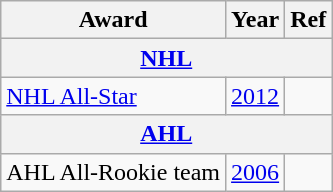<table class="wikitable">
<tr>
<th>Award</th>
<th>Year</th>
<th>Ref</th>
</tr>
<tr>
<th colspan="3"><a href='#'>NHL</a></th>
</tr>
<tr>
<td><a href='#'>NHL All-Star</a></td>
<td><a href='#'>2012</a></td>
<td></td>
</tr>
<tr>
<th colspan="3"><a href='#'>AHL</a></th>
</tr>
<tr>
<td>AHL All-Rookie team</td>
<td><a href='#'>2006</a></td>
<td></td>
</tr>
</table>
